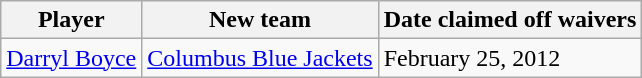<table class="wikitable">
<tr>
<th>Player</th>
<th>New team</th>
<th>Date claimed off waivers</th>
</tr>
<tr>
<td><a href='#'>Darryl Boyce</a></td>
<td><a href='#'>Columbus Blue Jackets</a></td>
<td>February 25, 2012</td>
</tr>
</table>
